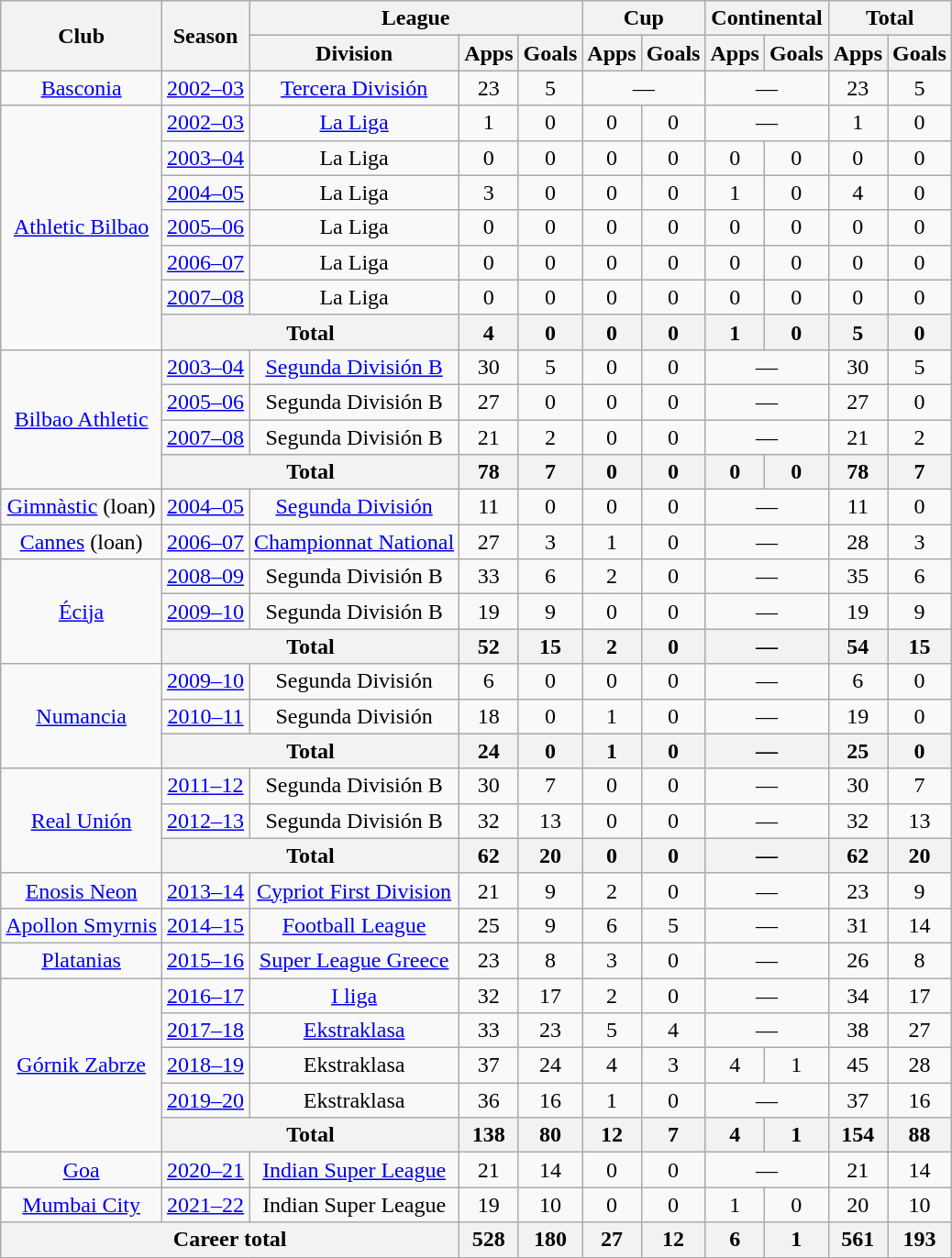<table class="wikitable" style="text-align:center">
<tr>
<th rowspan="2">Club</th>
<th rowspan="2">Season</th>
<th colspan="3">League</th>
<th colspan="2">Cup</th>
<th colspan="2">Continental</th>
<th colspan="2">Total</th>
</tr>
<tr>
<th>Division</th>
<th>Apps</th>
<th>Goals</th>
<th>Apps</th>
<th>Goals</th>
<th>Apps</th>
<th>Goals</th>
<th>Apps</th>
<th>Goals</th>
</tr>
<tr>
<td><a href='#'>Basconia</a></td>
<td><a href='#'>2002–03</a></td>
<td><a href='#'>Tercera División</a></td>
<td>23</td>
<td>5</td>
<td colspan="2">—</td>
<td colspan="2">—</td>
<td>23</td>
<td>5</td>
</tr>
<tr>
<td rowspan="7"><a href='#'>Athletic Bilbao</a></td>
<td><a href='#'>2002–03</a></td>
<td><a href='#'>La Liga</a></td>
<td>1</td>
<td>0</td>
<td>0</td>
<td>0</td>
<td colspan="2">—</td>
<td>1</td>
<td>0</td>
</tr>
<tr>
<td><a href='#'>2003–04</a></td>
<td>La Liga</td>
<td>0</td>
<td>0</td>
<td>0</td>
<td>0</td>
<td>0</td>
<td>0</td>
<td>0</td>
<td>0</td>
</tr>
<tr>
<td><a href='#'>2004–05</a></td>
<td>La Liga</td>
<td>3</td>
<td>0</td>
<td>0</td>
<td>0</td>
<td>1</td>
<td>0</td>
<td>4</td>
<td>0</td>
</tr>
<tr>
<td><a href='#'>2005–06</a></td>
<td>La Liga</td>
<td>0</td>
<td>0</td>
<td>0</td>
<td>0</td>
<td>0</td>
<td>0</td>
<td>0</td>
<td>0</td>
</tr>
<tr>
<td><a href='#'>2006–07</a></td>
<td>La Liga</td>
<td>0</td>
<td>0</td>
<td>0</td>
<td>0</td>
<td>0</td>
<td>0</td>
<td>0</td>
<td>0</td>
</tr>
<tr>
<td><a href='#'>2007–08</a></td>
<td>La Liga</td>
<td>0</td>
<td>0</td>
<td>0</td>
<td>0</td>
<td>0</td>
<td>0</td>
<td>0</td>
<td>0</td>
</tr>
<tr>
<th colspan="2">Total</th>
<th>4</th>
<th>0</th>
<th>0</th>
<th>0</th>
<th>1</th>
<th>0</th>
<th>5</th>
<th>0</th>
</tr>
<tr>
<td rowspan="4"><a href='#'>Bilbao Athletic</a></td>
<td><a href='#'>2003–04</a></td>
<td><a href='#'>Segunda División B</a></td>
<td>30</td>
<td>5</td>
<td>0</td>
<td>0</td>
<td colspan="2">—</td>
<td>30</td>
<td>5</td>
</tr>
<tr>
<td><a href='#'>2005–06</a></td>
<td>Segunda División B</td>
<td>27</td>
<td>0</td>
<td>0</td>
<td>0</td>
<td colspan="2">—</td>
<td>27</td>
<td>0</td>
</tr>
<tr>
<td><a href='#'>2007–08</a></td>
<td>Segunda División B</td>
<td>21</td>
<td>2</td>
<td>0</td>
<td>0</td>
<td colspan="2">—</td>
<td>21</td>
<td>2</td>
</tr>
<tr>
<th colspan="2">Total</th>
<th>78</th>
<th>7</th>
<th>0</th>
<th>0</th>
<th>0</th>
<th>0</th>
<th>78</th>
<th>7</th>
</tr>
<tr>
<td><a href='#'>Gimnàstic</a> (loan)</td>
<td><a href='#'>2004–05</a></td>
<td><a href='#'>Segunda División</a></td>
<td>11</td>
<td>0</td>
<td>0</td>
<td>0</td>
<td colspan="2">—</td>
<td>11</td>
<td>0</td>
</tr>
<tr>
<td><a href='#'>Cannes</a> (loan)</td>
<td><a href='#'>2006–07</a></td>
<td><a href='#'>Championnat National</a></td>
<td>27</td>
<td>3</td>
<td>1</td>
<td>0</td>
<td colspan="2">—</td>
<td>28</td>
<td>3</td>
</tr>
<tr>
<td rowspan="3"><a href='#'>Écija</a></td>
<td><a href='#'>2008–09</a></td>
<td>Segunda División B</td>
<td>33</td>
<td>6</td>
<td>2</td>
<td>0</td>
<td colspan="2">—</td>
<td>35</td>
<td>6</td>
</tr>
<tr>
<td><a href='#'>2009–10</a></td>
<td>Segunda División B</td>
<td>19</td>
<td>9</td>
<td>0</td>
<td>0</td>
<td colspan="2">—</td>
<td>19</td>
<td>9</td>
</tr>
<tr>
<th colspan="2">Total</th>
<th>52</th>
<th>15</th>
<th>2</th>
<th>0</th>
<th colspan="2">—</th>
<th>54</th>
<th>15</th>
</tr>
<tr>
<td rowspan="3"><a href='#'>Numancia</a></td>
<td><a href='#'>2009–10</a></td>
<td>Segunda División</td>
<td>6</td>
<td>0</td>
<td>0</td>
<td>0</td>
<td colspan="2">—</td>
<td>6</td>
<td>0</td>
</tr>
<tr>
<td><a href='#'>2010–11</a></td>
<td>Segunda División</td>
<td>18</td>
<td>0</td>
<td>1</td>
<td>0</td>
<td colspan="2">—</td>
<td>19</td>
<td>0</td>
</tr>
<tr>
<th colspan="2">Total</th>
<th>24</th>
<th>0</th>
<th>1</th>
<th>0</th>
<th colspan="2">—</th>
<th>25</th>
<th>0</th>
</tr>
<tr>
<td rowspan="3"><a href='#'>Real Unión</a></td>
<td><a href='#'>2011–12</a></td>
<td>Segunda División B</td>
<td>30</td>
<td>7</td>
<td>0</td>
<td>0</td>
<td colspan="2">—</td>
<td>30</td>
<td>7</td>
</tr>
<tr>
<td><a href='#'>2012–13</a></td>
<td>Segunda División B</td>
<td>32</td>
<td>13</td>
<td>0</td>
<td>0</td>
<td colspan="2">—</td>
<td>32</td>
<td>13</td>
</tr>
<tr>
<th colspan="2">Total</th>
<th>62</th>
<th>20</th>
<th>0</th>
<th>0</th>
<th colspan="2">—</th>
<th>62</th>
<th>20</th>
</tr>
<tr>
<td><a href='#'>Enosis Neon</a></td>
<td><a href='#'>2013–14</a></td>
<td><a href='#'>Cypriot First Division</a></td>
<td>21</td>
<td>9</td>
<td>2</td>
<td>0</td>
<td colspan="2">—</td>
<td>23</td>
<td>9</td>
</tr>
<tr>
<td><a href='#'>Apollon Smyrnis</a></td>
<td><a href='#'>2014–15</a></td>
<td><a href='#'>Football League</a></td>
<td>25</td>
<td>9</td>
<td>6</td>
<td>5</td>
<td colspan="2">—</td>
<td>31</td>
<td>14</td>
</tr>
<tr>
<td><a href='#'>Platanias</a></td>
<td><a href='#'>2015–16</a></td>
<td><a href='#'>Super League Greece</a></td>
<td>23</td>
<td>8</td>
<td>3</td>
<td>0</td>
<td colspan="2">—</td>
<td>26</td>
<td>8</td>
</tr>
<tr>
<td rowspan="5"><a href='#'>Górnik Zabrze</a></td>
<td><a href='#'>2016–17</a></td>
<td><a href='#'>I liga</a></td>
<td>32</td>
<td>17</td>
<td>2</td>
<td>0</td>
<td colspan="2">—</td>
<td>34</td>
<td>17</td>
</tr>
<tr>
<td><a href='#'>2017–18</a></td>
<td><a href='#'>Ekstraklasa</a></td>
<td>33</td>
<td>23</td>
<td>5</td>
<td>4</td>
<td colspan="2">—</td>
<td>38</td>
<td>27</td>
</tr>
<tr>
<td><a href='#'>2018–19</a></td>
<td>Ekstraklasa</td>
<td>37</td>
<td>24</td>
<td>4</td>
<td>3</td>
<td>4</td>
<td>1</td>
<td>45</td>
<td>28</td>
</tr>
<tr>
<td><a href='#'>2019–20</a></td>
<td>Ekstraklasa</td>
<td>36</td>
<td>16</td>
<td>1</td>
<td>0</td>
<td colspan="2">—</td>
<td>37</td>
<td>16</td>
</tr>
<tr>
<th colspan="2">Total</th>
<th>138</th>
<th>80</th>
<th>12</th>
<th>7</th>
<th>4</th>
<th>1</th>
<th>154</th>
<th>88</th>
</tr>
<tr>
<td><a href='#'>Goa</a></td>
<td><a href='#'>2020–21</a></td>
<td><a href='#'>Indian Super League</a></td>
<td>21</td>
<td>14</td>
<td>0</td>
<td>0</td>
<td colspan="2">—</td>
<td>21</td>
<td>14</td>
</tr>
<tr>
<td><a href='#'>Mumbai City</a></td>
<td><a href='#'>2021–22</a></td>
<td>Indian Super League</td>
<td>19</td>
<td>10</td>
<td>0</td>
<td>0</td>
<td>1</td>
<td>0</td>
<td>20</td>
<td>10</td>
</tr>
<tr>
<th colspan="3">Career total</th>
<th>528</th>
<th>180</th>
<th>27</th>
<th>12</th>
<th>6</th>
<th>1</th>
<th>561</th>
<th>193</th>
</tr>
</table>
